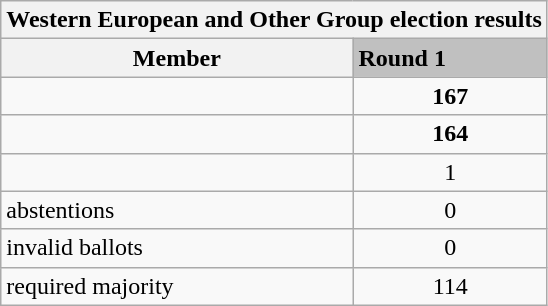<table class="wikitable collapsible">
<tr>
<th colspan="5">Western European and Other Group election results</th>
</tr>
<tr>
<th>Member</th>
<td style="background:silver;"><strong>Round 1</strong></td>
</tr>
<tr>
<td></td>
<td style="text-align:center;"><strong>167</strong></td>
</tr>
<tr>
<td></td>
<td style="text-align:center;"><strong>164</strong></td>
</tr>
<tr>
<td></td>
<td style="text-align:center;">1</td>
</tr>
<tr>
<td>abstentions</td>
<td style="text-align:center;">0</td>
</tr>
<tr>
<td>invalid ballots</td>
<td style="text-align:center;">0</td>
</tr>
<tr>
<td>required majority</td>
<td style="text-align:center;">114</td>
</tr>
</table>
